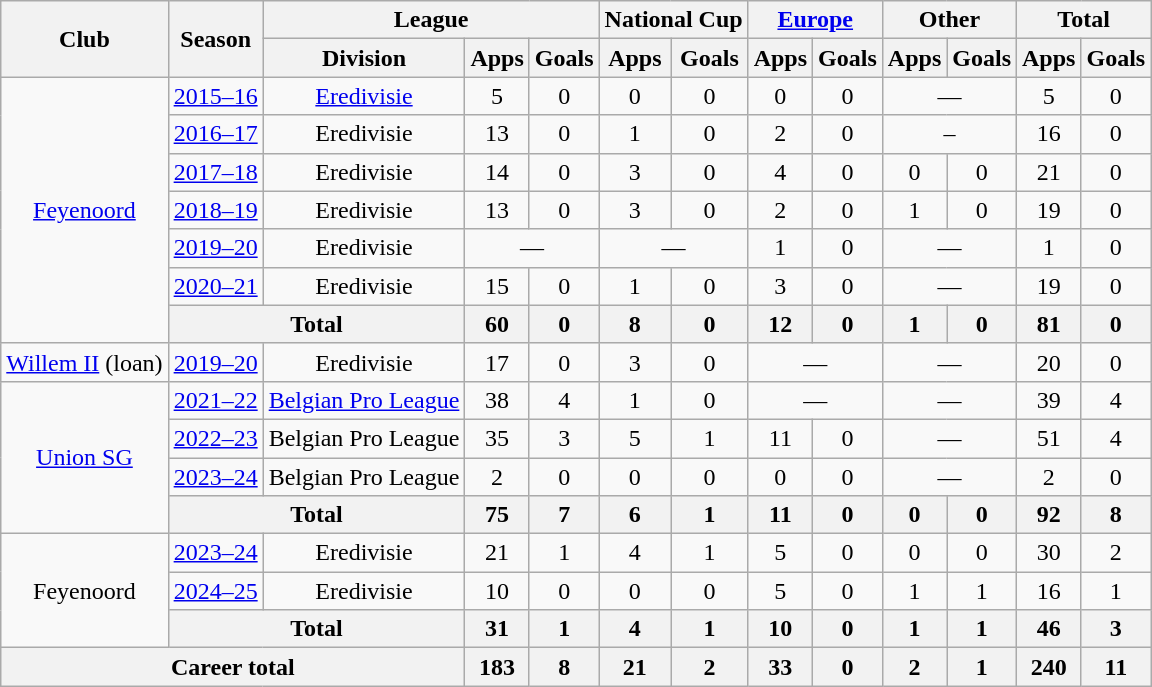<table class="wikitable" style="text-align:center">
<tr>
<th rowspan="2">Club</th>
<th rowspan="2">Season</th>
<th colspan="3">League</th>
<th colspan="2">National Cup</th>
<th colspan="2"><a href='#'>Europe</a></th>
<th colspan="2">Other</th>
<th colspan="2">Total</th>
</tr>
<tr>
<th>Division</th>
<th>Apps</th>
<th>Goals</th>
<th>Apps</th>
<th>Goals</th>
<th>Apps</th>
<th>Goals</th>
<th>Apps</th>
<th>Goals</th>
<th>Apps</th>
<th>Goals</th>
</tr>
<tr>
<td rowspan="7"><a href='#'>Feyenoord</a></td>
<td><a href='#'>2015–16</a></td>
<td><a href='#'>Eredivisie</a></td>
<td>5</td>
<td>0</td>
<td>0</td>
<td>0</td>
<td>0</td>
<td>0</td>
<td colspan=2>—</td>
<td>5</td>
<td>0</td>
</tr>
<tr>
<td><a href='#'>2016–17</a></td>
<td>Eredivisie</td>
<td>13</td>
<td>0</td>
<td>1</td>
<td>0</td>
<td>2</td>
<td>0</td>
<td colspan=2>–</td>
<td>16</td>
<td>0</td>
</tr>
<tr>
<td><a href='#'>2017–18</a></td>
<td>Eredivisie</td>
<td>14</td>
<td>0</td>
<td>3</td>
<td>0</td>
<td>4</td>
<td>0</td>
<td>0</td>
<td>0</td>
<td>21</td>
<td>0</td>
</tr>
<tr>
<td><a href='#'>2018–19</a></td>
<td>Eredivisie</td>
<td>13</td>
<td>0</td>
<td>3</td>
<td>0</td>
<td>2</td>
<td>0</td>
<td>1</td>
<td>0</td>
<td>19</td>
<td>0</td>
</tr>
<tr>
<td><a href='#'>2019–20</a></td>
<td>Eredivisie</td>
<td colspan=2>—</td>
<td colspan=2>—</td>
<td>1</td>
<td>0</td>
<td colspan=2>—</td>
<td>1</td>
<td>0</td>
</tr>
<tr>
<td><a href='#'>2020–21</a></td>
<td>Eredivisie</td>
<td>15</td>
<td>0</td>
<td>1</td>
<td>0</td>
<td>3</td>
<td>0</td>
<td colspan=2>—</td>
<td>19</td>
<td>0</td>
</tr>
<tr>
<th colspan=2>Total</th>
<th>60</th>
<th>0</th>
<th>8</th>
<th>0</th>
<th>12</th>
<th>0</th>
<th>1</th>
<th>0</th>
<th>81</th>
<th>0</th>
</tr>
<tr>
<td><a href='#'>Willem II</a> (loan)</td>
<td><a href='#'>2019–20</a></td>
<td>Eredivisie</td>
<td>17</td>
<td>0</td>
<td>3</td>
<td>0</td>
<td colspan="2">—</td>
<td colspan="2">—</td>
<td>20</td>
<td>0</td>
</tr>
<tr>
<td rowspan="4"><a href='#'>Union SG</a></td>
<td><a href='#'>2021–22</a></td>
<td><a href='#'>Belgian Pro League</a></td>
<td>38</td>
<td>4</td>
<td>1</td>
<td>0</td>
<td colspan="2">—</td>
<td colspan="2">—</td>
<td>39</td>
<td>4</td>
</tr>
<tr>
<td><a href='#'>2022–23</a></td>
<td>Belgian Pro League</td>
<td>35</td>
<td>3</td>
<td>5</td>
<td>1</td>
<td>11</td>
<td>0</td>
<td colspan="2">—</td>
<td>51</td>
<td>4</td>
</tr>
<tr>
<td><a href='#'>2023–24</a></td>
<td>Belgian Pro League</td>
<td>2</td>
<td>0</td>
<td>0</td>
<td>0</td>
<td>0</td>
<td>0</td>
<td colspan="2">—</td>
<td>2</td>
<td>0</td>
</tr>
<tr>
<th colspan=2>Total</th>
<th>75</th>
<th>7</th>
<th>6</th>
<th>1</th>
<th>11</th>
<th>0</th>
<th>0</th>
<th>0</th>
<th>92</th>
<th>8</th>
</tr>
<tr>
<td rowspan="3">Feyenoord</td>
<td><a href='#'>2023–24</a></td>
<td>Eredivisie</td>
<td>21</td>
<td>1</td>
<td>4</td>
<td>1</td>
<td>5</td>
<td>0</td>
<td>0</td>
<td>0</td>
<td>30</td>
<td>2</td>
</tr>
<tr>
<td><a href='#'>2024–25</a></td>
<td>Eredivisie</td>
<td>10</td>
<td>0</td>
<td>0</td>
<td>0</td>
<td>5</td>
<td>0</td>
<td>1</td>
<td>1</td>
<td>16</td>
<td>1</td>
</tr>
<tr>
<th colspan="2">Total</th>
<th>31</th>
<th>1</th>
<th>4</th>
<th>1</th>
<th>10</th>
<th>0</th>
<th>1</th>
<th>1</th>
<th>46</th>
<th>3</th>
</tr>
<tr>
<th colspan="3">Career total</th>
<th>183</th>
<th>8</th>
<th>21</th>
<th>2</th>
<th>33</th>
<th>0</th>
<th>2</th>
<th>1</th>
<th>240</th>
<th>11</th>
</tr>
</table>
